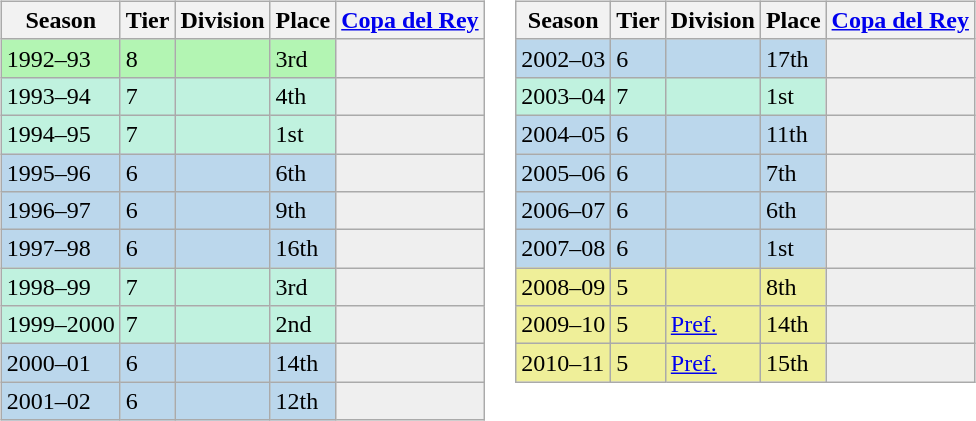<table>
<tr>
<td valign="top" width=0%><br><table class="wikitable">
<tr style="background:#f0f6fa;">
<th>Season</th>
<th>Tier</th>
<th>Division</th>
<th>Place</th>
<th><a href='#'>Copa del Rey</a></th>
</tr>
<tr>
<td style="background:#B3F5B3;">1992–93</td>
<td style="background:#B3F5B3;">8</td>
<td style="background:#B3F5B3;"></td>
<td style="background:#B3F5B3;">3rd</td>
<th style="background:#efefef;"></th>
</tr>
<tr>
<td style="background:#C0F2DF;">1993–94</td>
<td style="background:#C0F2DF;">7</td>
<td style="background:#C0F2DF;"></td>
<td style="background:#C0F2DF;">4th</td>
<th style="background:#efefef;"></th>
</tr>
<tr>
<td style="background:#C0F2DF;">1994–95</td>
<td style="background:#C0F2DF;">7</td>
<td style="background:#C0F2DF;"></td>
<td style="background:#C0F2DF;">1st</td>
<th style="background:#efefef;"></th>
</tr>
<tr>
<td style="background:#BBD7EC;">1995–96</td>
<td style="background:#BBD7EC;">6</td>
<td style="background:#BBD7EC;"></td>
<td style="background:#BBD7EC;">6th</td>
<th style="background:#efefef;"></th>
</tr>
<tr>
<td style="background:#BBD7EC;">1996–97</td>
<td style="background:#BBD7EC;">6</td>
<td style="background:#BBD7EC;"></td>
<td style="background:#BBD7EC;">9th</td>
<th style="background:#efefef;"></th>
</tr>
<tr>
<td style="background:#BBD7EC;">1997–98</td>
<td style="background:#BBD7EC;">6</td>
<td style="background:#BBD7EC;"></td>
<td style="background:#BBD7EC;">16th</td>
<th style="background:#efefef;"></th>
</tr>
<tr>
<td style="background:#C0F2DF;">1998–99</td>
<td style="background:#C0F2DF;">7</td>
<td style="background:#C0F2DF;"></td>
<td style="background:#C0F2DF;">3rd</td>
<th style="background:#efefef;"></th>
</tr>
<tr>
<td style="background:#C0F2DF;">1999–2000</td>
<td style="background:#C0F2DF;">7</td>
<td style="background:#C0F2DF;"></td>
<td style="background:#C0F2DF;">2nd</td>
<th style="background:#efefef;"></th>
</tr>
<tr>
<td style="background:#BBD7EC;">2000–01</td>
<td style="background:#BBD7EC;">6</td>
<td style="background:#BBD7EC;"></td>
<td style="background:#BBD7EC;">14th</td>
<th style="background:#efefef;"></th>
</tr>
<tr>
<td style="background:#BBD7EC;">2001–02</td>
<td style="background:#BBD7EC;">6</td>
<td style="background:#BBD7EC;"></td>
<td style="background:#BBD7EC;">12th</td>
<th style="background:#efefef;"></th>
</tr>
</table>
</td>
<td valign="top" width=0%><br><table class="wikitable">
<tr style="background:#f0f6fa;">
<th>Season</th>
<th>Tier</th>
<th>Division</th>
<th>Place</th>
<th><a href='#'>Copa del Rey</a></th>
</tr>
<tr>
<td style="background:#BBD7EC;">2002–03</td>
<td style="background:#BBD7EC;">6</td>
<td style="background:#BBD7EC;"></td>
<td style="background:#BBD7EC;">17th</td>
<th style="background:#efefef;"></th>
</tr>
<tr>
<td style="background:#C0F2DF;">2003–04</td>
<td style="background:#C0F2DF;">7</td>
<td style="background:#C0F2DF;"></td>
<td style="background:#C0F2DF;">1st</td>
<th style="background:#efefef;"></th>
</tr>
<tr>
<td style="background:#BBD7EC;">2004–05</td>
<td style="background:#BBD7EC;">6</td>
<td style="background:#BBD7EC;"></td>
<td style="background:#BBD7EC;">11th</td>
<th style="background:#efefef;"></th>
</tr>
<tr>
<td style="background:#BBD7EC;">2005–06</td>
<td style="background:#BBD7EC;">6</td>
<td style="background:#BBD7EC;"></td>
<td style="background:#BBD7EC;">7th</td>
<th style="background:#efefef;"></th>
</tr>
<tr>
<td style="background:#BBD7EC;">2006–07</td>
<td style="background:#BBD7EC;">6</td>
<td style="background:#BBD7EC;"></td>
<td style="background:#BBD7EC;">6th</td>
<th style="background:#efefef;"></th>
</tr>
<tr>
<td style="background:#BBD7EC;">2007–08</td>
<td style="background:#BBD7EC;">6</td>
<td style="background:#BBD7EC;"></td>
<td style="background:#BBD7EC;">1st</td>
<th style="background:#efefef;"></th>
</tr>
<tr>
<td style="background:#EFEF99;">2008–09</td>
<td style="background:#EFEF99;">5</td>
<td style="background:#EFEF99;"></td>
<td style="background:#EFEF99;">8th</td>
<th style="background:#efefef;"></th>
</tr>
<tr>
<td style="background:#EFEF99;">2009–10</td>
<td style="background:#EFEF99;">5</td>
<td style="background:#EFEF99;"><a href='#'>Pref.</a></td>
<td style="background:#EFEF99;">14th</td>
<th style="background:#efefef;"></th>
</tr>
<tr>
<td style="background:#EFEF99;">2010–11</td>
<td style="background:#EFEF99;">5</td>
<td style="background:#EFEF99;"><a href='#'>Pref.</a></td>
<td style="background:#EFEF99;">15th</td>
<th style="background:#efefef;"></th>
</tr>
</table>
</td>
</tr>
</table>
